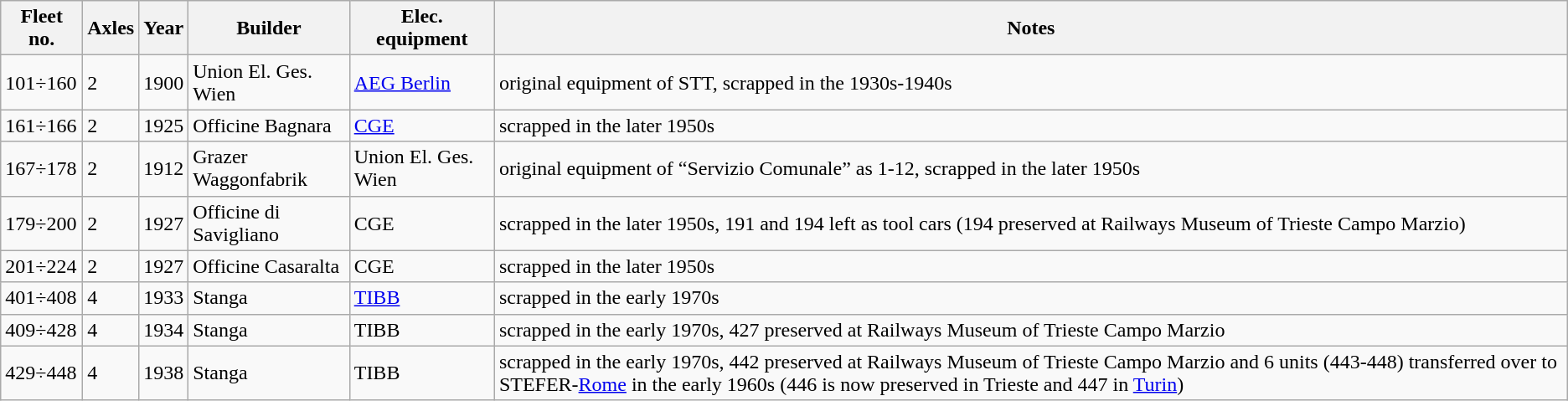<table class="wikitable sortable">
<tr>
<th>Fleet no.</th>
<th>Axles</th>
<th>Year</th>
<th>Builder</th>
<th>Elec. equipment</th>
<th>Notes</th>
</tr>
<tr>
<td>101÷160</td>
<td>2</td>
<td>1900</td>
<td>Union El. Ges. Wien</td>
<td><a href='#'>AEG Berlin</a></td>
<td>original equipment of STT, scrapped in the 1930s-1940s</td>
</tr>
<tr>
<td>161÷166</td>
<td>2</td>
<td>1925</td>
<td>Officine Bagnara</td>
<td><a href='#'>CGE</a></td>
<td>scrapped in the later 1950s</td>
</tr>
<tr>
<td>167÷178</td>
<td>2</td>
<td>1912</td>
<td>Grazer Waggonfabrik</td>
<td>Union El. Ges. Wien</td>
<td>original equipment of “Servizio Comunale” as 1-12, scrapped in the later 1950s</td>
</tr>
<tr>
<td>179÷200</td>
<td>2</td>
<td>1927</td>
<td>Officine di Savigliano</td>
<td>CGE</td>
<td>scrapped in the later 1950s, 191 and 194 left as tool cars (194 preserved at Railways Museum of Trieste Campo Marzio)</td>
</tr>
<tr>
<td>201÷224</td>
<td>2</td>
<td>1927</td>
<td>Officine Casaralta</td>
<td>CGE</td>
<td>scrapped in the later 1950s</td>
</tr>
<tr>
<td>401÷408</td>
<td>4</td>
<td>1933</td>
<td>Stanga</td>
<td><a href='#'>TIBB</a></td>
<td>scrapped in the early 1970s</td>
</tr>
<tr>
<td>409÷428</td>
<td>4</td>
<td>1934</td>
<td>Stanga</td>
<td>TIBB</td>
<td>scrapped in the early 1970s, 427 preserved at Railways Museum of Trieste Campo Marzio</td>
</tr>
<tr>
<td>429÷448</td>
<td>4</td>
<td>1938</td>
<td>Stanga</td>
<td>TIBB</td>
<td>scrapped in the early 1970s, 442 preserved at Railways Museum of Trieste Campo Marzio and 6 units (443-448) transferred over to STEFER-<a href='#'>Rome</a> in the early 1960s (446 is now preserved in Trieste and 447 in <a href='#'>Turin</a>)</td>
</tr>
</table>
